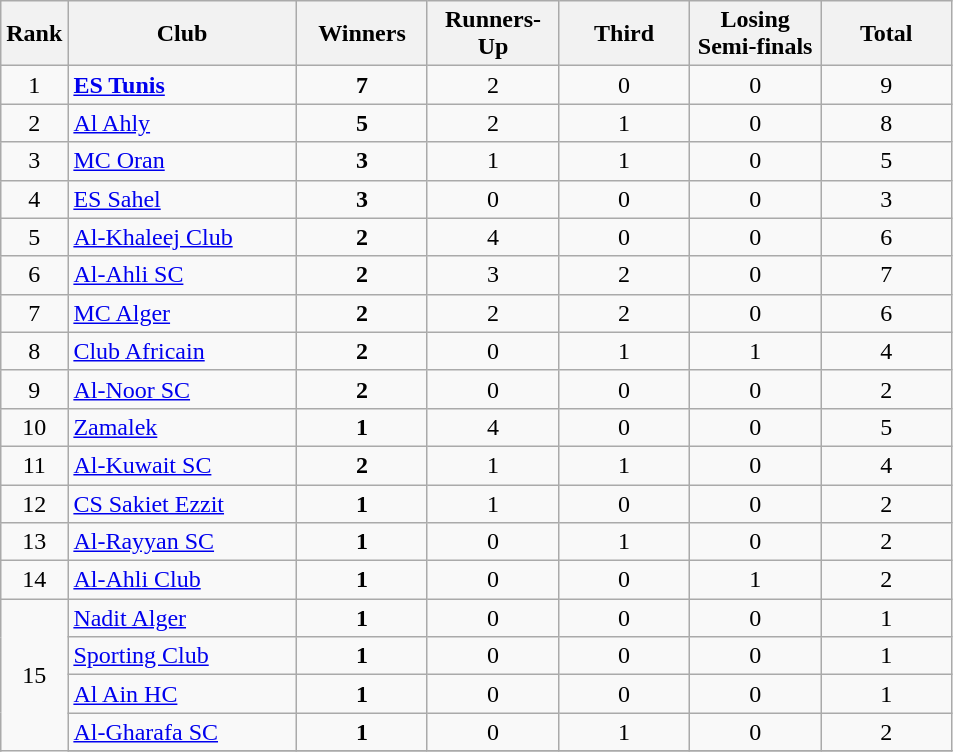<table class="wikitable" style="text-align: center;">
<tr>
<th width=20>Rank</th>
<th width=145>Club</th>
<th width=80>Winners</th>
<th width=80>Runners-Up</th>
<th width=80>Third</th>
<th width=80>Losing Semi-finals</th>
<th width=80>Total</th>
</tr>
<tr>
<td>1</td>
<td align=left> <strong><a href='#'>ES Tunis</a></strong></td>
<td><strong>7</strong></td>
<td>2</td>
<td>0</td>
<td>0</td>
<td>9</td>
</tr>
<tr>
<td>2</td>
<td align=left> <a href='#'>Al Ahly</a></td>
<td><strong>5</strong></td>
<td>2</td>
<td>1</td>
<td>0</td>
<td>8</td>
</tr>
<tr>
<td>3</td>
<td align=left> <a href='#'>MC Oran</a></td>
<td><strong>3</strong></td>
<td>1</td>
<td>1</td>
<td>0</td>
<td>5</td>
</tr>
<tr>
<td>4</td>
<td align=left> <a href='#'>ES Sahel</a></td>
<td><strong>3</strong></td>
<td>0</td>
<td>0</td>
<td>0</td>
<td>3</td>
</tr>
<tr>
<td>5</td>
<td align=left> <a href='#'>Al-Khaleej Club</a></td>
<td><strong>2</strong></td>
<td>4</td>
<td>0</td>
<td>0</td>
<td>6</td>
</tr>
<tr>
<td>6</td>
<td align=left> <a href='#'>Al-Ahli SC</a></td>
<td><strong>2</strong></td>
<td>3</td>
<td>2</td>
<td>0</td>
<td>7</td>
</tr>
<tr>
<td>7</td>
<td align=left> <a href='#'>MC Alger</a></td>
<td><strong>2</strong></td>
<td>2</td>
<td>2</td>
<td>0</td>
<td>6</td>
</tr>
<tr>
<td>8</td>
<td align=left> <a href='#'>Club Africain</a></td>
<td><strong>2</strong></td>
<td>0</td>
<td>1</td>
<td>1</td>
<td>4</td>
</tr>
<tr>
<td>9</td>
<td align=left> <a href='#'>Al-Noor SC</a></td>
<td><strong>2</strong></td>
<td>0</td>
<td>0</td>
<td>0</td>
<td>2</td>
</tr>
<tr>
<td>10</td>
<td align=left> <a href='#'>Zamalek</a></td>
<td><strong>1</strong></td>
<td>4</td>
<td>0</td>
<td>0</td>
<td>5</td>
</tr>
<tr>
<td>11</td>
<td align=left> <a href='#'>Al-Kuwait SC</a></td>
<td><strong>2</strong></td>
<td>1</td>
<td>1</td>
<td>0</td>
<td>4</td>
</tr>
<tr>
<td>12</td>
<td align=left> <a href='#'>CS Sakiet Ezzit</a></td>
<td><strong>1</strong></td>
<td>1</td>
<td>0</td>
<td>0</td>
<td>2</td>
</tr>
<tr>
<td>13</td>
<td align=left> <a href='#'>Al-Rayyan SC</a></td>
<td><strong>1</strong></td>
<td>0</td>
<td>1</td>
<td>0</td>
<td>2</td>
</tr>
<tr>
<td>14</td>
<td align=left> <a href='#'>Al-Ahli Club</a></td>
<td><strong>1</strong></td>
<td>0</td>
<td>0</td>
<td>1</td>
<td>2</td>
</tr>
<tr>
<td rowspan=6>15</td>
<td align=left> <a href='#'>Nadit Alger</a></td>
<td><strong>1</strong></td>
<td>0</td>
<td>0</td>
<td>0</td>
<td>1</td>
</tr>
<tr>
<td align=left> <a href='#'>Sporting Club</a></td>
<td><strong>1</strong></td>
<td>0</td>
<td>0</td>
<td>0</td>
<td>1</td>
</tr>
<tr>
<td align=left> <a href='#'>Al Ain HC</a></td>
<td><strong>1</strong></td>
<td>0</td>
<td>0</td>
<td>0</td>
<td>1</td>
</tr>
<tr>
<td align=left> <a href='#'>Al-Gharafa SC</a></td>
<td><strong>1</strong></td>
<td>0</td>
<td>1</td>
<td>0</td>
<td>2</td>
</tr>
<tr>
</tr>
</table>
